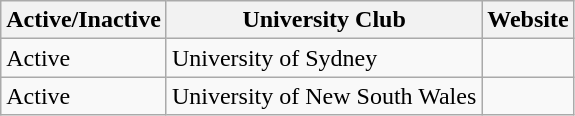<table class="wikitable sortable">
<tr>
<th>Active/Inactive</th>
<th>University Club</th>
<th>Website</th>
</tr>
<tr>
<td>Active</td>
<td>University of Sydney</td>
<td></td>
</tr>
<tr>
<td>Active</td>
<td>University of New South Wales</td>
<td></td>
</tr>
</table>
